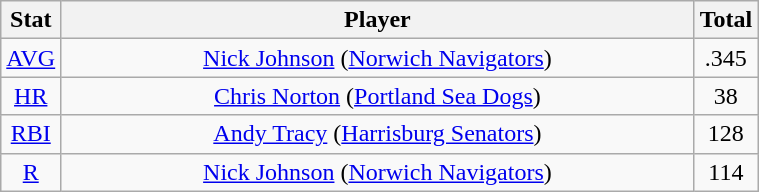<table class="wikitable" width="40%" style="text-align:center;">
<tr>
<th width="5%">Stat</th>
<th width="150%">Player</th>
<th width="5%">Total</th>
</tr>
<tr>
<td><a href='#'>AVG</a></td>
<td><a href='#'>Nick Johnson</a> (<a href='#'>Norwich Navigators</a>)</td>
<td>.345</td>
</tr>
<tr>
<td><a href='#'>HR</a></td>
<td><a href='#'>Chris Norton</a> (<a href='#'>Portland Sea Dogs</a>)</td>
<td>38</td>
</tr>
<tr>
<td><a href='#'>RBI</a></td>
<td><a href='#'>Andy Tracy</a> (<a href='#'>Harrisburg Senators</a>)</td>
<td>128</td>
</tr>
<tr>
<td><a href='#'>R</a></td>
<td><a href='#'>Nick Johnson</a> (<a href='#'>Norwich Navigators</a>)</td>
<td>114</td>
</tr>
</table>
